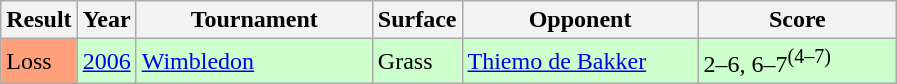<table class="sortable wikitable">
<tr>
<th style="width:40px;">Result</th>
<th style="width:30px;">Year</th>
<th style="width:150px;">Tournament</th>
<th style="width:50px;">Surface</th>
<th style="width:150px;">Opponent</th>
<th style="width:125px;" class="unsortable">Score</th>
</tr>
<tr style="background:#ccffcc;">
<td style="background:#ffa07a;">Loss</td>
<td><a href='#'>2006</a></td>
<td><a href='#'>Wimbledon</a></td>
<td>Grass</td>
<td> <a href='#'>Thiemo de Bakker</a></td>
<td>2–6, 6–7<sup>(4–7)</sup></td>
</tr>
</table>
